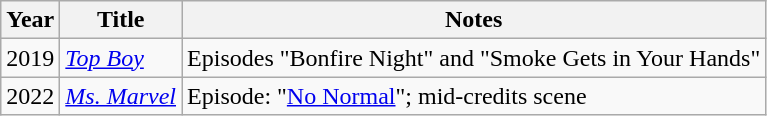<table class="wikitable plainrowheaders">
<tr>
<th>Year</th>
<th>Title</th>
<th>Notes</th>
</tr>
<tr>
<td>2019</td>
<td><em><a href='#'>Top Boy</a></em></td>
<td>Episodes "Bonfire Night" and "Smoke Gets in Your Hands"</td>
</tr>
<tr>
<td>2022</td>
<td><em><a href='#'>Ms. Marvel</a></em></td>
<td>Episode: "<a href='#'>No Normal</a>"; mid-credits scene</td>
</tr>
</table>
